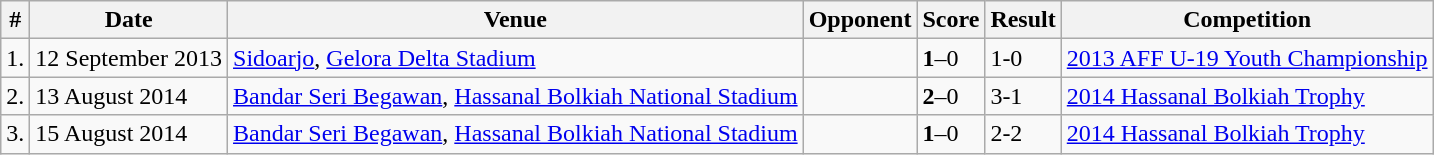<table class="wikitable collapsible collapsed">
<tr>
<th>#</th>
<th>Date</th>
<th>Venue</th>
<th>Opponent</th>
<th>Score</th>
<th>Result</th>
<th>Competition</th>
</tr>
<tr>
<td>1.</td>
<td>12 September 2013</td>
<td><a href='#'>Sidoarjo</a>, <a href='#'>Gelora Delta Stadium</a></td>
<td></td>
<td><strong>1</strong>–0</td>
<td>1-0</td>
<td><a href='#'>2013 AFF U-19 Youth Championship</a></td>
</tr>
<tr>
<td>2.</td>
<td>13 August 2014</td>
<td><a href='#'>Bandar Seri Begawan</a>, <a href='#'>Hassanal Bolkiah National Stadium</a></td>
<td></td>
<td><strong>2</strong>–0</td>
<td>3-1</td>
<td><a href='#'>2014 Hassanal Bolkiah Trophy</a></td>
</tr>
<tr>
<td>3.</td>
<td>15 August 2014</td>
<td><a href='#'>Bandar Seri Begawan</a>, <a href='#'>Hassanal Bolkiah National Stadium</a></td>
<td></td>
<td><strong>1</strong>–0</td>
<td>2-2</td>
<td><a href='#'>2014 Hassanal Bolkiah Trophy</a></td>
</tr>
</table>
